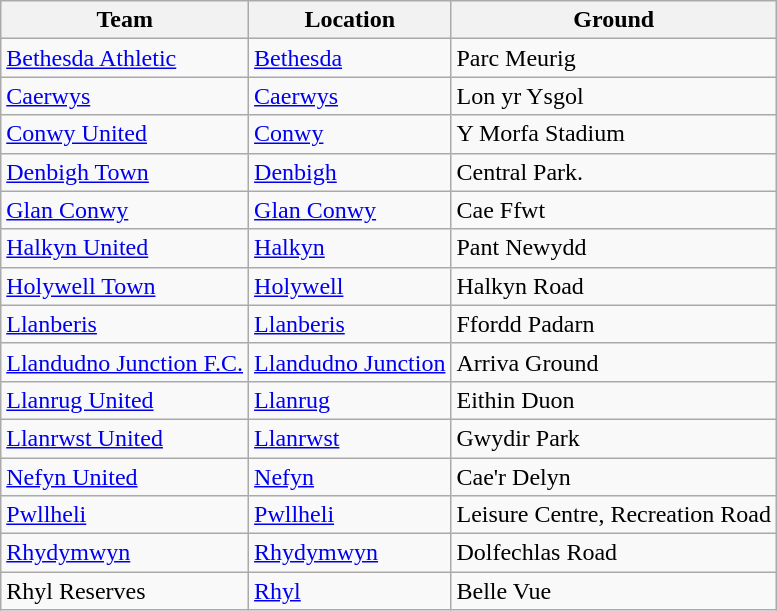<table class="wikitable sortable">
<tr>
<th>Team</th>
<th>Location</th>
<th>Ground</th>
</tr>
<tr>
<td><a href='#'>Bethesda Athletic</a></td>
<td><a href='#'>Bethesda</a></td>
<td>Parc Meurig</td>
</tr>
<tr>
<td><a href='#'>Caerwys</a></td>
<td><a href='#'>Caerwys</a></td>
<td>Lon yr Ysgol</td>
</tr>
<tr>
<td><a href='#'>Conwy United</a></td>
<td><a href='#'>Conwy</a></td>
<td>Y Morfa Stadium</td>
</tr>
<tr>
<td><a href='#'>Denbigh Town</a></td>
<td><a href='#'>Denbigh</a></td>
<td>Central Park.</td>
</tr>
<tr>
<td><a href='#'>Glan Conwy</a></td>
<td><a href='#'>Glan Conwy</a></td>
<td>Cae Ffwt</td>
</tr>
<tr>
<td><a href='#'>Halkyn United</a></td>
<td><a href='#'>Halkyn</a></td>
<td>Pant Newydd</td>
</tr>
<tr>
<td><a href='#'>Holywell Town</a></td>
<td><a href='#'>Holywell</a></td>
<td>Halkyn Road</td>
</tr>
<tr>
<td><a href='#'>Llanberis</a></td>
<td><a href='#'>Llanberis</a></td>
<td>Ffordd Padarn</td>
</tr>
<tr>
<td><a href='#'>Llandudno Junction F.C.</a></td>
<td><a href='#'>Llandudno Junction</a></td>
<td>Arriva Ground</td>
</tr>
<tr>
<td><a href='#'>Llanrug United</a></td>
<td><a href='#'>Llanrug</a></td>
<td>Eithin Duon</td>
</tr>
<tr>
<td><a href='#'>Llanrwst United</a></td>
<td><a href='#'>Llanrwst</a></td>
<td>Gwydir Park</td>
</tr>
<tr>
<td><a href='#'>Nefyn United</a></td>
<td><a href='#'>Nefyn</a></td>
<td>Cae'r Delyn</td>
</tr>
<tr>
<td><a href='#'>Pwllheli</a></td>
<td><a href='#'>Pwllheli</a></td>
<td>Leisure Centre, Recreation Road</td>
</tr>
<tr>
<td><a href='#'>Rhydymwyn</a></td>
<td><a href='#'>Rhydymwyn</a></td>
<td>Dolfechlas Road</td>
</tr>
<tr>
<td>Rhyl Reserves</td>
<td><a href='#'>Rhyl</a></td>
<td>Belle Vue</td>
</tr>
</table>
